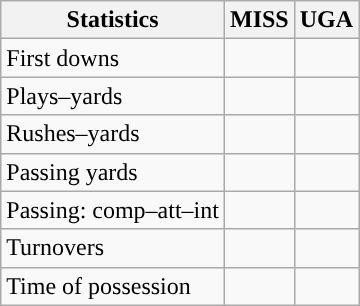<table class="wikitable" style="float:left">
<tr>
<th>Statistics</th>
<th>MISS</th>
<th>UGA</th>
</tr>
<tr>
<td>First downs</td>
<td></td>
<td></td>
</tr>
<tr>
<td>Plays–yards</td>
<td></td>
<td></td>
</tr>
<tr>
<td>Rushes–yards</td>
<td></td>
<td></td>
</tr>
<tr>
<td>Passing yards</td>
<td></td>
<td></td>
</tr>
<tr>
<td>Passing: comp–att–int</td>
<td></td>
<td></td>
</tr>
<tr>
<td>Turnovers</td>
<td></td>
<td></td>
</tr>
<tr>
<td>Time of possession</td>
<td></td>
<td></td>
</tr>
</table>
